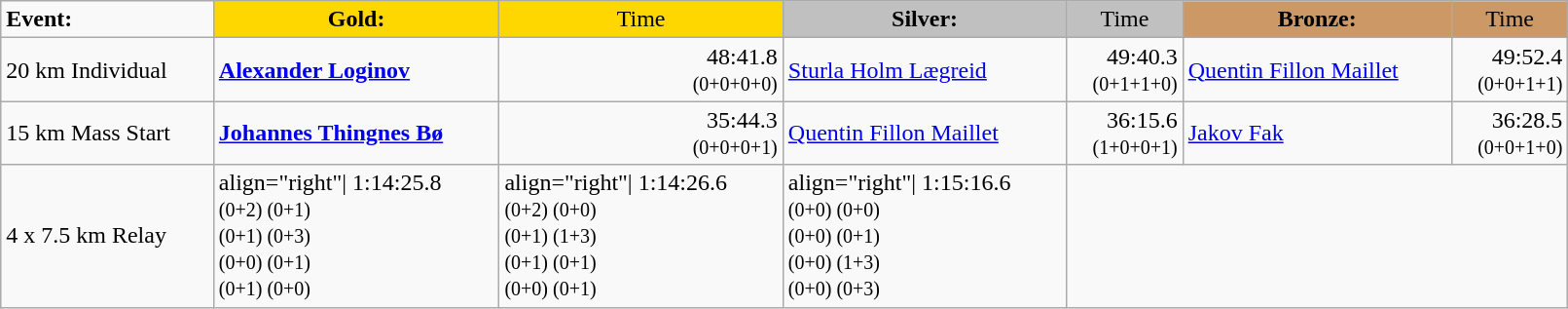<table class="wikitable" width=85%>
<tr>
<td><strong>Event:</strong></td>
<td style="text-align:center;background-color:gold;"><strong>Gold:</strong></td>
<td style="text-align:center;background-color:gold;">Time</td>
<td style="text-align:center;background-color:silver;"><strong>Silver:</strong></td>
<td style="text-align:center;background-color:silver;">Time</td>
<td style="text-align:center;background-color:#CC9966;"><strong>Bronze:</strong></td>
<td style="text-align:center;background-color:#CC9966;">Time</td>
</tr>
<tr>
<td>20 km Individual<br></td>
<td><strong><a href='#'>Alexander Loginov</a></strong><br><small></small></td>
<td align="right">48:41.8<br><small>(0+0+0+0)</small></td>
<td><a href='#'>Sturla Holm Lægreid</a><br><small></small></td>
<td align="right">49:40.3<br><small>(0+1+1+0)</small></td>
<td><a href='#'>Quentin Fillon Maillet</a><br><small></small></td>
<td align="right">49:52.4<br><small>(0+0+1+1)</small></td>
</tr>
<tr>
<td>15 km Mass Start<br></td>
<td><strong><a href='#'>Johannes Thingnes Bø</a></strong><br><small></small></td>
<td align="right">35:44.3<br><small>(0+0+0+1)</small></td>
<td><a href='#'>Quentin Fillon Maillet</a><br><small></small></td>
<td align="right">36:15.6<br><small>(1+0+0+1)</small></td>
<td><a href='#'>Jakov Fak</a><br><small></small></td>
<td align="right">36:28.5<br><small>(0+0+1+0)</small></td>
</tr>
<tr>
<td>4 x 7.5 km Relay<br></td>
<td>align="right"| 1:14:25.8<small><br>(0+2) (0+1)<br>(0+1) (0+3)<br>(0+0) (0+1)<br>(0+1) (0+0)</small></td>
<td>align="right"| 1:14:26.6<small><br>(0+2) (0+0)<br>(0+1) (1+3)<br>(0+1) (0+1)<br>(0+0) (0+1)</small></td>
<td>align="right"| 1:15:16.6<small><br>(0+0) (0+0)<br>(0+0) (0+1)<br>(0+0) (1+3)<br>(0+0) (0+3)</small></td>
</tr>
</table>
